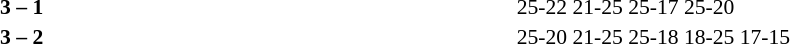<table width=100% cellspacing=1>
<tr>
<th width=20%></th>
<th width=12%></th>
<th width=20%></th>
<th width=33%></th>
<td></td>
</tr>
<tr style=font-size:90%>
<td align=right><strong></strong></td>
<td align=center><strong>3 – 1</strong></td>
<td></td>
<td>25-22 21-25 25-17 25-20</td>
<td></td>
</tr>
<tr style=font-size:90%>
<td align=right><strong></strong></td>
<td align=center><strong>3 – 2</strong></td>
<td></td>
<td>25-20 21-25 25-18 18-25 17-15</td>
</tr>
</table>
